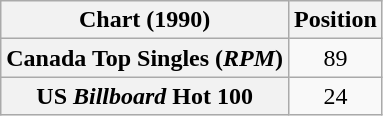<table class="wikitable plainrowheaders" style="text-align:center">
<tr>
<th>Chart (1990)</th>
<th>Position</th>
</tr>
<tr>
<th scope="row">Canada Top Singles (<em>RPM</em>)</th>
<td>89</td>
</tr>
<tr>
<th scope="row">US <em>Billboard</em> Hot 100</th>
<td>24</td>
</tr>
</table>
